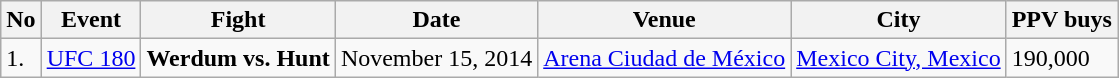<table class="wikitable">
<tr>
<th>No</th>
<th>Event</th>
<th>Fight</th>
<th>Date</th>
<th>Venue</th>
<th>City</th>
<th>PPV buys</th>
</tr>
<tr>
<td>1.</td>
<td><a href='#'>UFC 180</a></td>
<td><strong>Werdum vs. Hunt</strong></td>
<td>November 15, 2014</td>
<td><a href='#'>Arena Ciudad de México</a></td>
<td><a href='#'>Mexico City, Mexico</a></td>
<td>190,000</td>
</tr>
</table>
